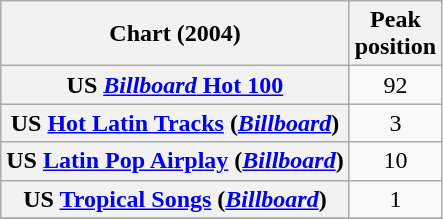<table class="wikitable plainrowheaders" style="text-align:center;">
<tr>
<th scope="col">Chart (2004)</th>
<th scope="col">Peak<br>position</th>
</tr>
<tr>
<th scope="row">US <a href='#'><em>Billboard</em> Hot 100</a></th>
<td style="text-align:center;">92</td>
</tr>
<tr>
<th scope="row">US <a href='#'>Hot Latin Tracks</a> (<em><a href='#'>Billboard</a></em>)</th>
<td style="text-align:center;">3</td>
</tr>
<tr>
<th scope="row">US <a href='#'>Latin Pop Airplay</a> (<em><a href='#'>Billboard</a></em>)</th>
<td style="text-align:center;">10</td>
</tr>
<tr>
<th scope="row">US <a href='#'>Tropical Songs</a> (<em><a href='#'>Billboard</a></em>)</th>
<td style="text-align:center;">1</td>
</tr>
<tr>
</tr>
</table>
